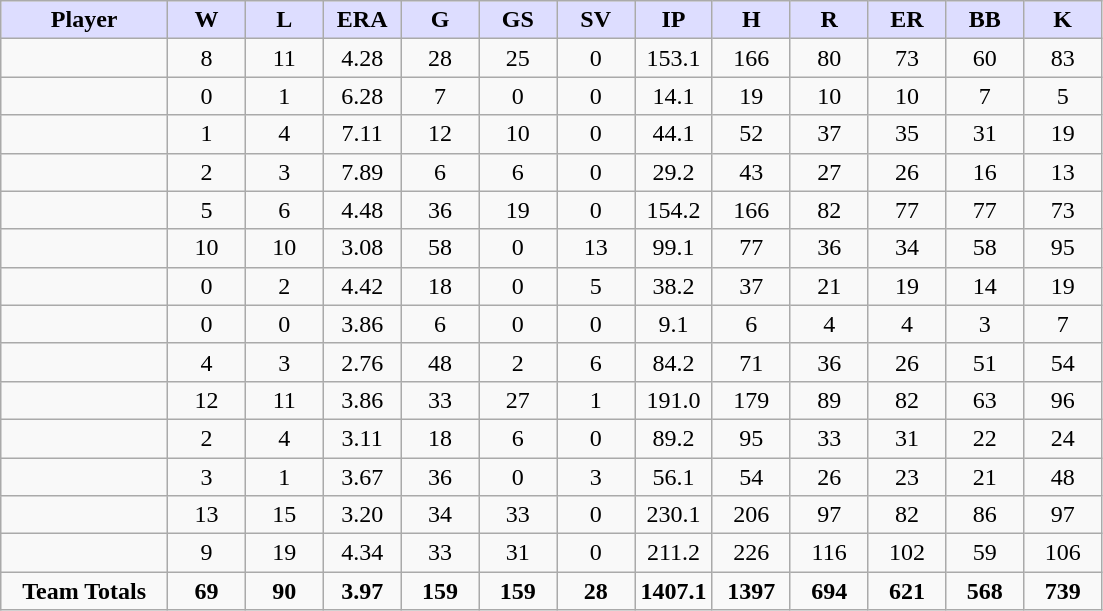<table class="wikitable" style="text-align:center;">
<tr>
<th style="background:#ddf; width:15%;"><strong>Player</strong></th>
<th style="background:#ddf; width:7%;"><strong>W</strong></th>
<th style="background:#ddf; width:7%;"><strong>L</strong></th>
<th style="background:#ddf; width:7%;"><strong>ERA</strong></th>
<th style="background:#ddf; width:7%;"><strong>G</strong></th>
<th style="background:#ddf; width:7%;"><strong>GS</strong></th>
<th style="background:#ddf; width:7%;"><strong>SV</strong></th>
<th style="background:#ddf; width:7%;"><strong>IP</strong></th>
<th style="background:#ddf; width:7%;"><strong>H</strong></th>
<th style="background:#ddf; width:7%;"><strong>R</strong></th>
<th style="background:#ddf; width:7%;"><strong>ER</strong></th>
<th style="background:#ddf; width:7%;"><strong>BB</strong></th>
<th style="background:#ddf; width:7%;"><strong>K</strong></th>
</tr>
<tr>
<td align=left></td>
<td>8</td>
<td>11</td>
<td>4.28</td>
<td>28</td>
<td>25</td>
<td>0</td>
<td>153.1</td>
<td>166</td>
<td>80</td>
<td>73</td>
<td>60</td>
<td>83</td>
</tr>
<tr>
<td align=left></td>
<td>0</td>
<td>1</td>
<td>6.28</td>
<td>7</td>
<td>0</td>
<td>0</td>
<td>14.1</td>
<td>19</td>
<td>10</td>
<td>10</td>
<td>7</td>
<td>5</td>
</tr>
<tr>
<td align=left></td>
<td>1</td>
<td>4</td>
<td>7.11</td>
<td>12</td>
<td>10</td>
<td>0</td>
<td>44.1</td>
<td>52</td>
<td>37</td>
<td>35</td>
<td>31</td>
<td>19</td>
</tr>
<tr>
<td align=left></td>
<td>2</td>
<td>3</td>
<td>7.89</td>
<td>6</td>
<td>6</td>
<td>0</td>
<td>29.2</td>
<td>43</td>
<td>27</td>
<td>26</td>
<td>16</td>
<td>13</td>
</tr>
<tr>
<td align=left></td>
<td>5</td>
<td>6</td>
<td>4.48</td>
<td>36</td>
<td>19</td>
<td>0</td>
<td>154.2</td>
<td>166</td>
<td>82</td>
<td>77</td>
<td>77</td>
<td>73</td>
</tr>
<tr>
<td align=left></td>
<td>10</td>
<td>10</td>
<td>3.08</td>
<td>58</td>
<td>0</td>
<td>13</td>
<td>99.1</td>
<td>77</td>
<td>36</td>
<td>34</td>
<td>58</td>
<td>95</td>
</tr>
<tr>
<td align=left></td>
<td>0</td>
<td>2</td>
<td>4.42</td>
<td>18</td>
<td>0</td>
<td>5</td>
<td>38.2</td>
<td>37</td>
<td>21</td>
<td>19</td>
<td>14</td>
<td>19</td>
</tr>
<tr>
<td align=left></td>
<td>0</td>
<td>0</td>
<td>3.86</td>
<td>6</td>
<td>0</td>
<td>0</td>
<td>9.1</td>
<td>6</td>
<td>4</td>
<td>4</td>
<td>3</td>
<td>7</td>
</tr>
<tr>
<td align=left></td>
<td>4</td>
<td>3</td>
<td>2.76</td>
<td>48</td>
<td>2</td>
<td>6</td>
<td>84.2</td>
<td>71</td>
<td>36</td>
<td>26</td>
<td>51</td>
<td>54</td>
</tr>
<tr>
<td align=left></td>
<td>12</td>
<td>11</td>
<td>3.86</td>
<td>33</td>
<td>27</td>
<td>1</td>
<td>191.0</td>
<td>179</td>
<td>89</td>
<td>82</td>
<td>63</td>
<td>96</td>
</tr>
<tr>
<td align=left></td>
<td>2</td>
<td>4</td>
<td>3.11</td>
<td>18</td>
<td>6</td>
<td>0</td>
<td>89.2</td>
<td>95</td>
<td>33</td>
<td>31</td>
<td>22</td>
<td>24</td>
</tr>
<tr>
<td align=left></td>
<td>3</td>
<td>1</td>
<td>3.67</td>
<td>36</td>
<td>0</td>
<td>3</td>
<td>56.1</td>
<td>54</td>
<td>26</td>
<td>23</td>
<td>21</td>
<td>48</td>
</tr>
<tr>
<td align=left></td>
<td>13</td>
<td>15</td>
<td>3.20</td>
<td>34</td>
<td>33</td>
<td>0</td>
<td>230.1</td>
<td>206</td>
<td>97</td>
<td>82</td>
<td>86</td>
<td>97</td>
</tr>
<tr>
<td align=left></td>
<td>9</td>
<td>19</td>
<td>4.34</td>
<td>33</td>
<td>31</td>
<td>0</td>
<td>211.2</td>
<td>226</td>
<td>116</td>
<td>102</td>
<td>59</td>
<td>106</td>
</tr>
<tr class="sortbottom">
<td><strong>Team Totals</strong></td>
<td><strong>69</strong></td>
<td><strong>90</strong></td>
<td><strong>3.97</strong></td>
<td><strong>159</strong></td>
<td><strong>159</strong></td>
<td><strong>28</strong></td>
<td><strong>1407.1</strong></td>
<td><strong>1397</strong></td>
<td><strong>694</strong></td>
<td><strong>621</strong></td>
<td><strong>568</strong></td>
<td><strong>739</strong></td>
</tr>
</table>
